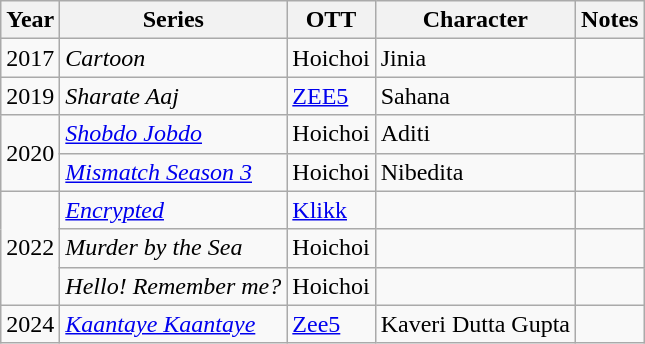<table class="wikitable sortable">
<tr>
<th scope="col">Year</th>
<th scope="col">Series</th>
<th scope="col">OTT</th>
<th scope="col">Character</th>
<th class="unsortable" scope="col">Notes</th>
</tr>
<tr>
<td>2017</td>
<td><em>Cartoon</em></td>
<td>Hoichoi</td>
<td>Jinia</td>
<td></td>
</tr>
<tr>
<td>2019</td>
<td><em>Sharate Aaj</em></td>
<td><a href='#'>ZEE5</a></td>
<td>Sahana</td>
<td></td>
</tr>
<tr>
<td rowspan="2">2020</td>
<td><em><a href='#'>Shobdo Jobdo</a></em></td>
<td>Hoichoi</td>
<td>Aditi</td>
<td></td>
</tr>
<tr>
<td><a href='#'><em>Mismatch Season 3</em></a></td>
<td>Hoichoi</td>
<td>Nibedita</td>
<td></td>
</tr>
<tr>
<td rowspan="3">2022</td>
<td><em><a href='#'>Encrypted</a></em></td>
<td><a href='#'>Klikk</a></td>
<td></td>
<td></td>
</tr>
<tr>
<td><em>Murder by the Sea</em></td>
<td>Hoichoi</td>
<td></td>
<td></td>
</tr>
<tr>
<td><em>Hello! Remember me?</em></td>
<td>Hoichoi</td>
<td></td>
<td></td>
</tr>
<tr>
<td>2024</td>
<td><em><a href='#'>Kaantaye Kaantaye</a></em></td>
<td><a href='#'>Zee5</a></td>
<td>Kaveri Dutta Gupta</td>
<td></td>
</tr>
</table>
